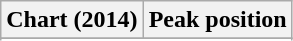<table class="wikitable sortable" border="1">
<tr>
<th>Chart (2014)</th>
<th>Peak position</th>
</tr>
<tr>
</tr>
<tr>
</tr>
<tr>
</tr>
</table>
